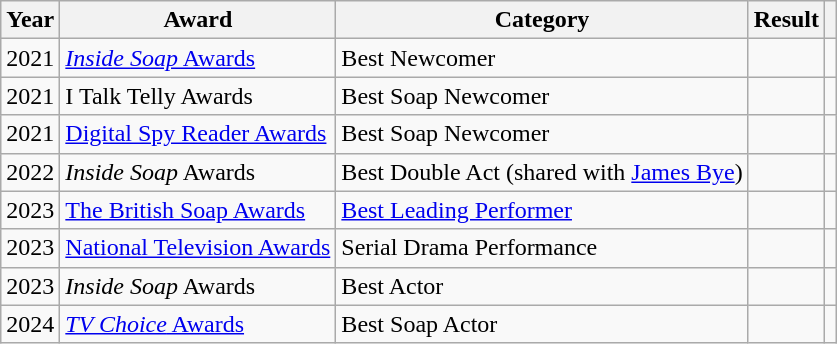<table class="wikitable sortable">
<tr>
<th>Year</th>
<th>Award</th>
<th>Category</th>
<th>Result</th>
<th scope=col class=unsortable></th>
</tr>
<tr>
<td>2021</td>
<td><a href='#'><em>Inside Soap</em> Awards</a></td>
<td>Best Newcomer</td>
<td></td>
<td align="center"></td>
</tr>
<tr>
<td>2021</td>
<td>I Talk Telly Awards</td>
<td>Best Soap Newcomer</td>
<td></td>
<td align="center"></td>
</tr>
<tr>
<td>2021</td>
<td><a href='#'>Digital Spy Reader Awards</a></td>
<td>Best Soap Newcomer</td>
<td></td>
<td align="center"></td>
</tr>
<tr>
<td>2022</td>
<td><em>Inside Soap</em> Awards</td>
<td>Best Double Act (shared with <a href='#'>James Bye</a>)</td>
<td></td>
<td align="center"></td>
</tr>
<tr>
<td>2023</td>
<td><a href='#'>The British Soap Awards</a></td>
<td><a href='#'>Best Leading Performer</a></td>
<td></td>
<td align="center"></td>
</tr>
<tr>
<td>2023</td>
<td><a href='#'>National Television Awards</a></td>
<td>Serial Drama Performance</td>
<td></td>
<td align="center"></td>
</tr>
<tr>
<td>2023</td>
<td><em>Inside Soap</em> Awards</td>
<td>Best Actor</td>
<td></td>
<td align="center"></td>
</tr>
<tr>
<td>2024</td>
<td><a href='#'><em>TV Choice</em> Awards</a></td>
<td>Best Soap Actor</td>
<td></td>
<td align="center"></td>
</tr>
</table>
